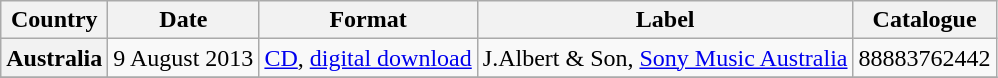<table class="wikitable plainrowheaders">
<tr>
<th scope="col">Country</th>
<th scope="col">Date</th>
<th scope="col">Format</th>
<th scope="col">Label</th>
<th scope="col">Catalogue</th>
</tr>
<tr>
<th scope="row">Australia</th>
<td>9 August 2013</td>
<td><a href='#'>CD</a>, <a href='#'>digital download</a></td>
<td>J.Albert & Son, <a href='#'>Sony Music Australia</a></td>
<td>88883762442</td>
</tr>
<tr>
</tr>
</table>
